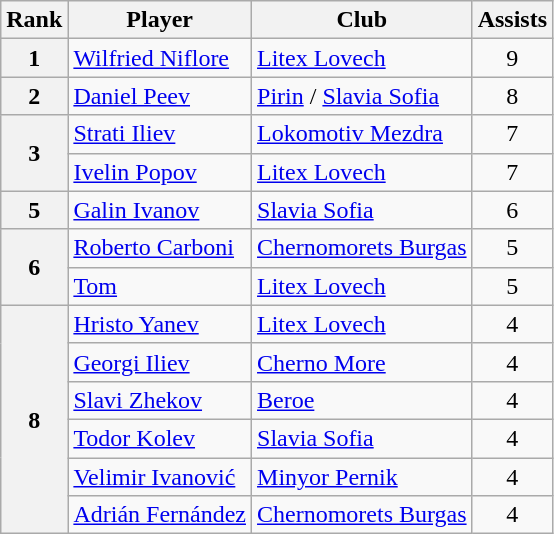<table class="wikitable" style="text-align:center">
<tr>
<th>Rank</th>
<th>Player</th>
<th>Club</th>
<th>Assists</th>
</tr>
<tr>
<th>1</th>
<td align="left"> <a href='#'>Wilfried Niflore</a></td>
<td align="left"><a href='#'>Litex Lovech</a></td>
<td>9</td>
</tr>
<tr>
<th>2</th>
<td align="left"> <a href='#'>Daniel Peev</a></td>
<td align="left"><a href='#'>Pirin</a> / <a href='#'>Slavia Sofia</a></td>
<td>8</td>
</tr>
<tr>
<th rowspan="2">3</th>
<td align="left"> <a href='#'>Strati Iliev</a></td>
<td align="left"><a href='#'>Lokomotiv Mezdra</a></td>
<td>7</td>
</tr>
<tr>
<td align="left"> <a href='#'>Ivelin Popov</a></td>
<td align="left"><a href='#'>Litex Lovech</a></td>
<td>7</td>
</tr>
<tr>
<th>5</th>
<td align="left"> <a href='#'>Galin Ivanov</a></td>
<td align="left"><a href='#'>Slavia Sofia</a></td>
<td>6</td>
</tr>
<tr>
<th rowspan="2">6</th>
<td align="left"> <a href='#'>Roberto Carboni</a></td>
<td align="left"><a href='#'>Chernomorets Burgas</a></td>
<td>5</td>
</tr>
<tr>
<td align="left"> <a href='#'>Tom</a></td>
<td align="left"><a href='#'>Litex Lovech</a></td>
<td>5</td>
</tr>
<tr>
<th rowspan="6">8</th>
<td align="left"> <a href='#'>Hristo Yanev</a></td>
<td align="left"><a href='#'>Litex Lovech</a></td>
<td>4</td>
</tr>
<tr>
<td align="left"> <a href='#'>Georgi Iliev</a></td>
<td align="left"><a href='#'>Cherno More</a></td>
<td>4</td>
</tr>
<tr>
<td align="left"> <a href='#'>Slavi Zhekov</a></td>
<td align="left"><a href='#'>Beroe</a></td>
<td>4</td>
</tr>
<tr>
<td align="left"> <a href='#'>Todor Kolev</a></td>
<td align="left"><a href='#'>Slavia Sofia</a></td>
<td>4</td>
</tr>
<tr>
<td align="left"> <a href='#'>Velimir Ivanović</a></td>
<td align="left"><a href='#'>Minyor Pernik</a></td>
<td>4</td>
</tr>
<tr>
<td align="left"> <a href='#'>Adrián Fernández</a></td>
<td align="left"><a href='#'>Chernomorets Burgas</a></td>
<td>4</td>
</tr>
</table>
